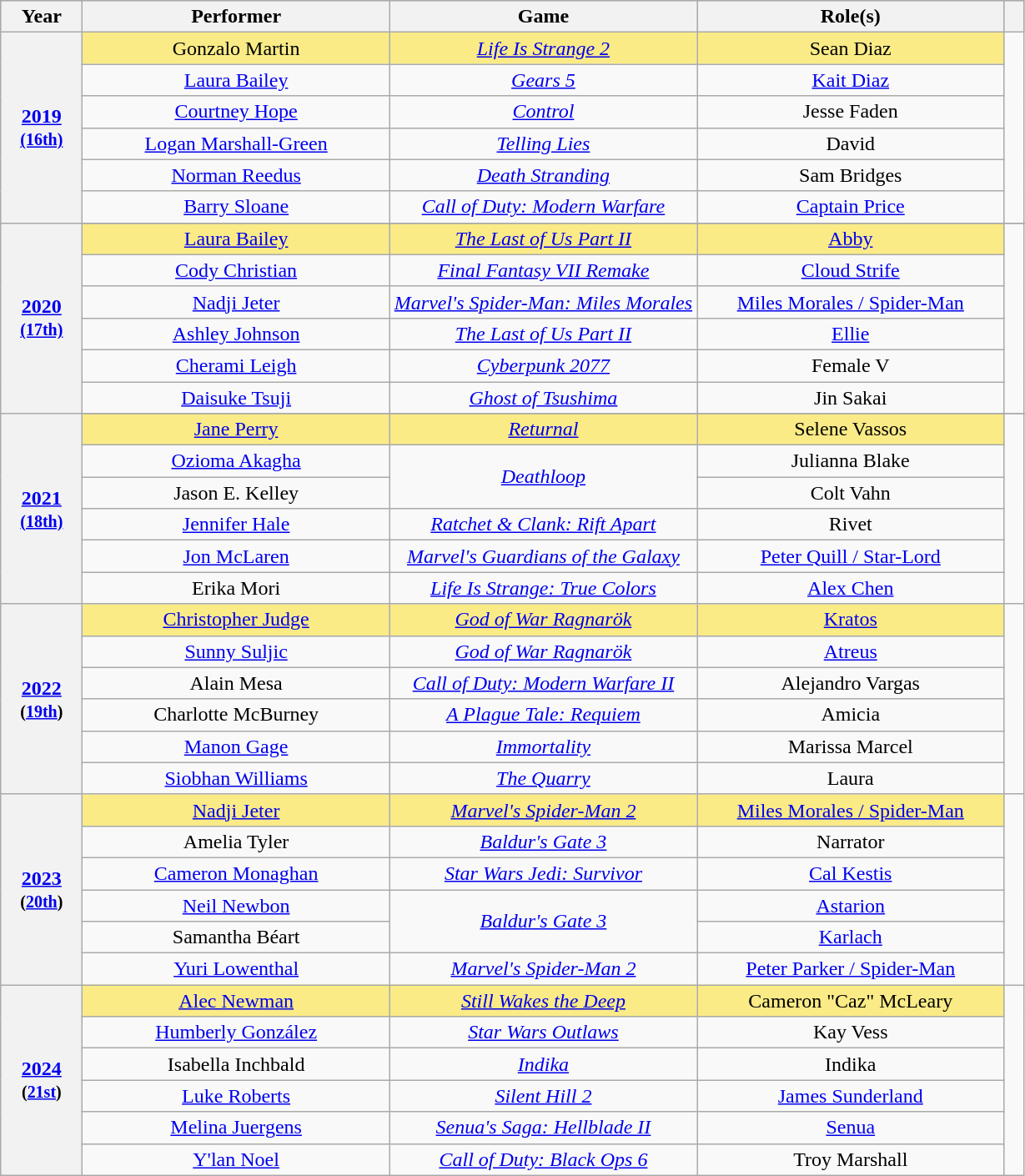<table class="wikitable" style="text-align:center;">
<tr style="background:#bebebe;">
<th scope="col" style="width:8%;">Year</th>
<th scope="col" style="width:30%;">Performer</th>
<th scope="col" style="width:30%;">Game</th>
<th scope="col" style="width:30%;">Role(s)</th>
<th scope="col" style="width:2%;" class="unsortable"></th>
</tr>
<tr>
<th rowspan="6"><a href='#'>2019</a><br><small><a href='#'>(16th)</a></small></th>
<td style="background:#FAEB86">Gonzalo Martin</td>
<td style="background:#FAEB86"><em><a href='#'>Life Is Strange 2</a></em></td>
<td style="background:#FAEB86">Sean Diaz</td>
<td rowspan="6"></td>
</tr>
<tr>
<td><a href='#'>Laura Bailey</a></td>
<td><em><a href='#'>Gears 5</a></em></td>
<td><a href='#'>Kait Diaz</a></td>
</tr>
<tr>
<td><a href='#'>Courtney Hope</a></td>
<td><em><a href='#'>Control</a></em></td>
<td>Jesse Faden</td>
</tr>
<tr>
<td><a href='#'>Logan Marshall-Green</a></td>
<td><em><a href='#'>Telling Lies</a></em></td>
<td>David</td>
</tr>
<tr>
<td><a href='#'>Norman Reedus</a></td>
<td><em><a href='#'>Death Stranding</a></em></td>
<td>Sam Bridges</td>
</tr>
<tr>
<td><a href='#'>Barry Sloane</a></td>
<td><em><a href='#'>Call of Duty: Modern Warfare</a></em></td>
<td><a href='#'>Captain Price</a></td>
</tr>
<tr>
<th rowspan="7"><a href='#'>2020</a><br><small><a href='#'>(17th)</a></small></th>
</tr>
<tr>
<td style="background:#FAEB86"><a href='#'>Laura Bailey</a></td>
<td style="background:#FAEB86"><em><a href='#'>The Last of Us Part II</a></em></td>
<td style="background:#FAEB86"><a href='#'>Abby</a></td>
<td rowspan="6"></td>
</tr>
<tr>
<td><a href='#'>Cody Christian</a></td>
<td><em><a href='#'>Final Fantasy VII Remake</a></em></td>
<td><a href='#'>Cloud Strife</a></td>
</tr>
<tr>
<td><a href='#'>Nadji Jeter</a></td>
<td><em><a href='#'>Marvel's Spider-Man: Miles Morales</a></em></td>
<td><a href='#'>Miles Morales / Spider-Man</a></td>
</tr>
<tr>
<td><a href='#'>Ashley Johnson</a></td>
<td><em><a href='#'>The Last of Us Part II</a></em></td>
<td><a href='#'>Ellie</a></td>
</tr>
<tr>
<td><a href='#'>Cherami Leigh</a></td>
<td><em><a href='#'>Cyberpunk 2077</a></em></td>
<td>Female V</td>
</tr>
<tr>
<td><a href='#'>Daisuke Tsuji</a></td>
<td><em><a href='#'>Ghost of Tsushima</a></em></td>
<td>Jin Sakai</td>
</tr>
<tr>
<th rowspan="7"><a href='#'>2021</a><br><small><a href='#'>(18th)</a></small></th>
</tr>
<tr>
<td style="background:#FAEB86"><a href='#'>Jane Perry</a></td>
<td style="background:#FAEB86"><em><a href='#'>Returnal</a></em></td>
<td style="background:#FAEB86">Selene Vassos</td>
<td rowspan=6></td>
</tr>
<tr>
<td><a href='#'>Ozioma Akagha</a></td>
<td rowspan=2><em><a href='#'>Deathloop</a></em></td>
<td>Julianna Blake</td>
</tr>
<tr>
<td>Jason E. Kelley</td>
<td>Colt Vahn</td>
</tr>
<tr>
<td><a href='#'>Jennifer Hale</a></td>
<td><em><a href='#'>Ratchet & Clank: Rift Apart</a></em></td>
<td>Rivet</td>
</tr>
<tr>
<td><a href='#'>Jon McLaren</a></td>
<td><em><a href='#'>Marvel's Guardians of the Galaxy</a></em></td>
<td><a href='#'>Peter Quill / Star-Lord</a></td>
</tr>
<tr>
<td>Erika Mori</td>
<td><em><a href='#'>Life Is Strange: True Colors</a></em></td>
<td><a href='#'>Alex Chen</a></td>
</tr>
<tr>
<th rowspan="6"><a href='#'>2022</a><br><small>(<a href='#'>19th</a>)</small></th>
<td style="background:#FAEB86"><a href='#'>Christopher Judge</a></td>
<td style="background:#FAEB86"><em><a href='#'>God of War Ragnarök</a></em></td>
<td style="background:#FAEB86"><a href='#'>Kratos</a></td>
<td rowspan="6"></td>
</tr>
<tr>
<td><a href='#'>Sunny Suljic</a></td>
<td><em><a href='#'>God of War Ragnarök</a></em></td>
<td><a href='#'>Atreus</a></td>
</tr>
<tr>
<td>Alain Mesa</td>
<td><em><a href='#'>Call of Duty: Modern Warfare II</a></em></td>
<td>Alejandro Vargas</td>
</tr>
<tr>
<td>Charlotte McBurney</td>
<td><em><a href='#'>A Plague Tale: Requiem</a></em></td>
<td>Amicia</td>
</tr>
<tr>
<td><a href='#'>Manon Gage</a></td>
<td><em><a href='#'>Immortality</a></em></td>
<td>Marissa Marcel</td>
</tr>
<tr>
<td><a href='#'>Siobhan Williams</a></td>
<td><em><a href='#'>The Quarry</a></em></td>
<td>Laura</td>
</tr>
<tr>
<th rowspan="6"><a href='#'>2023</a><br><small>(<a href='#'>20th</a>)</small></th>
<td style="background:#FAEB86"><a href='#'>Nadji Jeter</a></td>
<td style="background:#FAEB86"><em><a href='#'>Marvel's Spider-Man 2</a></em></td>
<td style="background:#FAEB86"><a href='#'>Miles Morales / Spider-Man</a></td>
<td rowspan="6"></td>
</tr>
<tr>
<td>Amelia Tyler</td>
<td><em><a href='#'>Baldur's Gate 3</a></em></td>
<td>Narrator</td>
</tr>
<tr>
<td><a href='#'>Cameron Monaghan</a></td>
<td><em><a href='#'>Star Wars Jedi: Survivor</a></em></td>
<td><a href='#'>Cal Kestis</a></td>
</tr>
<tr>
<td><a href='#'>Neil Newbon</a></td>
<td rowspan=2><em><a href='#'>Baldur's Gate 3</a></em></td>
<td><a href='#'>Astarion</a></td>
</tr>
<tr>
<td>Samantha Béart</td>
<td><a href='#'>Karlach</a></td>
</tr>
<tr>
<td><a href='#'>Yuri Lowenthal</a></td>
<td><em><a href='#'>Marvel's Spider-Man 2</a></em></td>
<td><a href='#'>Peter Parker / Spider-Man</a></td>
</tr>
<tr>
<th rowspan="6"><a href='#'>2024</a><br><small>(<a href='#'>21st</a>)</small></th>
<td style="background:#FAEB86"><a href='#'>Alec Newman</a></td>
<td style="background:#FAEB86"><em><a href='#'>Still Wakes the Deep</a></em></td>
<td style="background:#FAEB86">Cameron "Caz" McLeary</td>
<td rowspan="6"></td>
</tr>
<tr>
<td><a href='#'>Humberly González</a></td>
<td><em><a href='#'>Star Wars Outlaws</a></em></td>
<td>Kay Vess</td>
</tr>
<tr>
<td>Isabella Inchbald</td>
<td><em><a href='#'>Indika</a></em></td>
<td>Indika</td>
</tr>
<tr>
<td><a href='#'>Luke Roberts</a></td>
<td><em><a href='#'>Silent Hill 2</a></em></td>
<td><a href='#'>James Sunderland</a></td>
</tr>
<tr>
<td><a href='#'>Melina Juergens</a></td>
<td><em><a href='#'>Senua's Saga: Hellblade II</a></em></td>
<td><a href='#'>Senua</a></td>
</tr>
<tr>
<td><a href='#'>Y'lan Noel</a></td>
<td><em><a href='#'>Call of Duty: Black Ops 6</a></em></td>
<td>Troy Marshall</td>
</tr>
</table>
